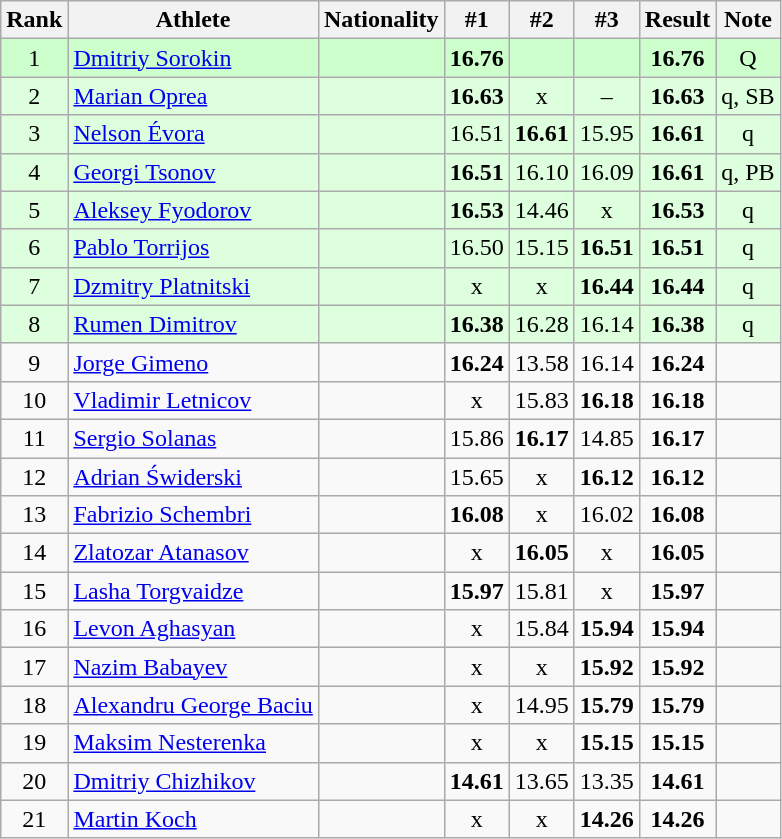<table class="wikitable sortable" style="text-align:center">
<tr>
<th>Rank</th>
<th>Athlete</th>
<th>Nationality</th>
<th>#1</th>
<th>#2</th>
<th>#3</th>
<th>Result</th>
<th>Note</th>
</tr>
<tr bgcolor=ccffcc>
<td>1</td>
<td align=left><a href='#'>Dmitriy Sorokin</a></td>
<td align=left></td>
<td><strong>16.76</strong></td>
<td></td>
<td></td>
<td><strong>16.76</strong></td>
<td>Q</td>
</tr>
<tr bgcolor=ddffdd>
<td>2</td>
<td align=left><a href='#'>Marian Oprea</a></td>
<td align=left></td>
<td><strong>16.63</strong></td>
<td>x</td>
<td>–</td>
<td><strong>16.63</strong></td>
<td>q, SB</td>
</tr>
<tr bgcolor=ddffdd>
<td>3</td>
<td align=left><a href='#'>Nelson Évora</a></td>
<td align=left></td>
<td>16.51</td>
<td><strong>16.61</strong></td>
<td>15.95</td>
<td><strong>16.61</strong></td>
<td>q</td>
</tr>
<tr bgcolor=ddffdd>
<td>4</td>
<td align=left><a href='#'>Georgi Tsonov</a></td>
<td align=left></td>
<td><strong>16.51</strong></td>
<td>16.10</td>
<td>16.09</td>
<td><strong>16.61</strong></td>
<td>q, PB</td>
</tr>
<tr bgcolor=ddffdd>
<td>5</td>
<td align=left><a href='#'>Aleksey Fyodorov</a></td>
<td align=left></td>
<td><strong>16.53</strong></td>
<td>14.46</td>
<td>x</td>
<td><strong>16.53</strong></td>
<td>q</td>
</tr>
<tr bgcolor=ddffdd>
<td>6</td>
<td align=left><a href='#'>Pablo Torrijos</a></td>
<td align=left></td>
<td>16.50</td>
<td>15.15</td>
<td><strong>16.51</strong></td>
<td><strong>16.51</strong></td>
<td>q</td>
</tr>
<tr bgcolor=ddffdd>
<td>7</td>
<td align=left><a href='#'>Dzmitry Platnitski</a></td>
<td align=left></td>
<td>x</td>
<td>x</td>
<td><strong>16.44</strong></td>
<td><strong>16.44</strong></td>
<td>q</td>
</tr>
<tr bgcolor=ddffdd>
<td>8</td>
<td align=left><a href='#'>Rumen Dimitrov</a></td>
<td align=left></td>
<td><strong>16.38</strong></td>
<td>16.28</td>
<td>16.14</td>
<td><strong>16.38</strong></td>
<td>q</td>
</tr>
<tr>
<td>9</td>
<td align=left><a href='#'>Jorge Gimeno</a></td>
<td align=left></td>
<td><strong>16.24</strong></td>
<td>13.58</td>
<td>16.14</td>
<td><strong>16.24</strong></td>
<td></td>
</tr>
<tr>
<td>10</td>
<td align=left><a href='#'>Vladimir Letnicov</a></td>
<td align=left></td>
<td>x</td>
<td>15.83</td>
<td><strong>16.18</strong></td>
<td><strong>16.18</strong></td>
<td></td>
</tr>
<tr>
<td>11</td>
<td align=left><a href='#'>Sergio Solanas</a></td>
<td align=left></td>
<td>15.86</td>
<td><strong>16.17</strong></td>
<td>14.85</td>
<td><strong>16.17</strong></td>
<td></td>
</tr>
<tr>
<td>12</td>
<td align=left><a href='#'>Adrian Świderski</a></td>
<td align=left></td>
<td>15.65</td>
<td>x</td>
<td><strong>16.12</strong></td>
<td><strong>16.12</strong></td>
<td></td>
</tr>
<tr>
<td>13</td>
<td align=left><a href='#'>Fabrizio Schembri</a></td>
<td align=left></td>
<td><strong>16.08</strong></td>
<td>x</td>
<td>16.02</td>
<td><strong>16.08</strong></td>
<td></td>
</tr>
<tr>
<td>14</td>
<td align=left><a href='#'>Zlatozar Atanasov</a></td>
<td align=left></td>
<td>x</td>
<td><strong>16.05</strong></td>
<td>x</td>
<td><strong>16.05</strong></td>
<td></td>
</tr>
<tr>
<td>15</td>
<td align=left><a href='#'>Lasha Torgvaidze</a></td>
<td align=left></td>
<td><strong>15.97</strong></td>
<td>15.81</td>
<td>x</td>
<td><strong>15.97</strong></td>
<td></td>
</tr>
<tr>
<td>16</td>
<td align=left><a href='#'>Levon Aghasyan</a></td>
<td align=left></td>
<td>x</td>
<td>15.84</td>
<td><strong>15.94</strong></td>
<td><strong>15.94</strong></td>
<td></td>
</tr>
<tr>
<td>17</td>
<td align=left><a href='#'>Nazim Babayev</a></td>
<td align=left></td>
<td>x</td>
<td>x</td>
<td><strong>15.92</strong></td>
<td><strong>15.92</strong></td>
<td></td>
</tr>
<tr>
<td>18</td>
<td align=left><a href='#'>Alexandru George Baciu</a></td>
<td align=left></td>
<td>x</td>
<td>14.95</td>
<td><strong>15.79</strong></td>
<td><strong>15.79</strong></td>
<td></td>
</tr>
<tr>
<td>19</td>
<td align=left><a href='#'>Maksim Nesterenka</a></td>
<td align=left></td>
<td>x</td>
<td>x</td>
<td><strong>15.15</strong></td>
<td><strong>15.15</strong></td>
<td></td>
</tr>
<tr>
<td>20</td>
<td align=left><a href='#'>Dmitriy Chizhikov</a></td>
<td align=left></td>
<td><strong>14.61</strong></td>
<td>13.65</td>
<td>13.35</td>
<td><strong>14.61</strong></td>
<td></td>
</tr>
<tr>
<td>21</td>
<td align=left><a href='#'>Martin Koch</a></td>
<td align=left></td>
<td>x</td>
<td>x</td>
<td><strong>14.26</strong></td>
<td><strong>14.26</strong></td>
<td></td>
</tr>
</table>
